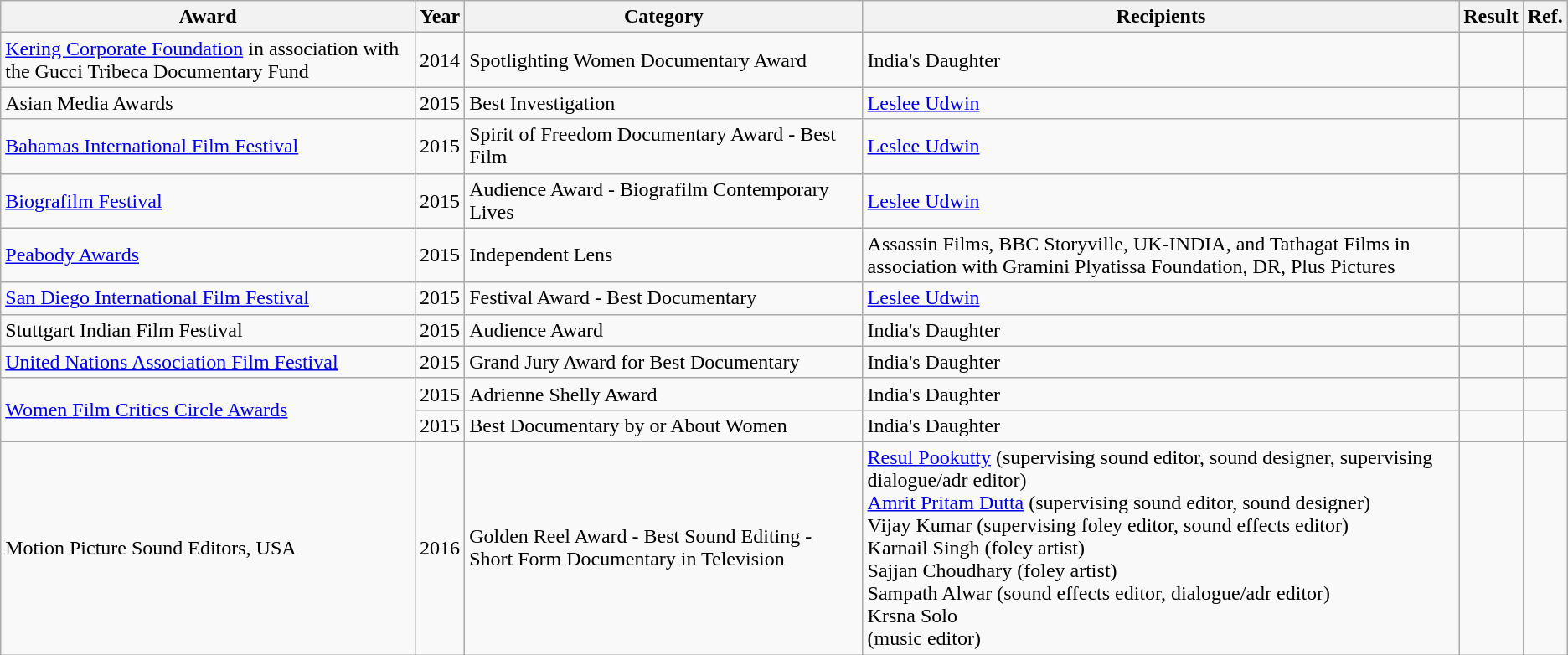<table class="wikitable">
<tr>
<th>Award</th>
<th>Year</th>
<th>Category</th>
<th>Recipients</th>
<th>Result</th>
<th>Ref.</th>
</tr>
<tr>
<td><a href='#'>Kering Corporate Foundation</a> in association with the Gucci Tribeca Documentary Fund</td>
<td>2014</td>
<td>Spotlighting Women Documentary Award</td>
<td>India's Daughter</td>
<td></td>
<td></td>
</tr>
<tr>
<td>Asian Media Awards</td>
<td>2015</td>
<td>Best Investigation</td>
<td><a href='#'>Leslee Udwin</a></td>
<td></td>
<td></td>
</tr>
<tr>
<td><a href='#'>Bahamas International Film Festival</a></td>
<td>2015</td>
<td>Spirit of Freedom Documentary Award - Best Film</td>
<td><a href='#'>Leslee Udwin</a></td>
<td></td>
<td></td>
</tr>
<tr>
<td><a href='#'>Biografilm Festival</a></td>
<td>2015</td>
<td>Audience Award - Biografilm Contemporary Lives</td>
<td><a href='#'>Leslee Udwin</a></td>
<td></td>
<td></td>
</tr>
<tr>
<td><a href='#'>Peabody Awards</a></td>
<td>2015</td>
<td>Independent Lens</td>
<td>Assassin Films, BBC Storyville, UK-INDIA, and Tathagat Films in association with Gramini Plyatissa Foundation, DR, Plus Pictures</td>
<td></td>
<td></td>
</tr>
<tr>
<td><a href='#'>San Diego International Film Festival</a></td>
<td>2015</td>
<td>Festival Award - Best Documentary</td>
<td><a href='#'>Leslee Udwin</a></td>
<td></td>
<td></td>
</tr>
<tr>
<td>Stuttgart Indian Film Festival</td>
<td>2015</td>
<td>Audience Award</td>
<td>India's Daughter</td>
<td></td>
<td></td>
</tr>
<tr>
<td><a href='#'>United Nations Association Film Festival</a></td>
<td>2015</td>
<td>Grand Jury Award for Best Documentary</td>
<td>India's Daughter</td>
<td></td>
<td></td>
</tr>
<tr>
<td rowspan="2"><a href='#'>Women Film Critics Circle Awards</a></td>
<td>2015</td>
<td>Adrienne Shelly Award</td>
<td>India's Daughter</td>
<td></td>
<td></td>
</tr>
<tr>
<td>2015</td>
<td>Best Documentary by or About Women</td>
<td>India's Daughter</td>
<td></td>
<td></td>
</tr>
<tr>
<td>Motion Picture Sound Editors, USA</td>
<td>2016</td>
<td>Golden Reel Award - Best Sound Editing - Short Form Documentary in Television</td>
<td><a href='#'>Resul Pookutty</a> (supervising sound editor, sound designer, supervising dialogue/adr editor)<br><a href='#'>Amrit Pritam Dutta</a> (supervising sound editor, sound designer)<br>Vijay Kumar (supervising foley editor, sound effects editor)<br>Karnail Singh (foley artist)<br>Sajjan Choudhary (foley artist)<br>Sampath Alwar (sound effects editor, dialogue/adr editor)<br>Krsna Solo<br>(music editor)</td>
<td></td>
<td></td>
</tr>
</table>
